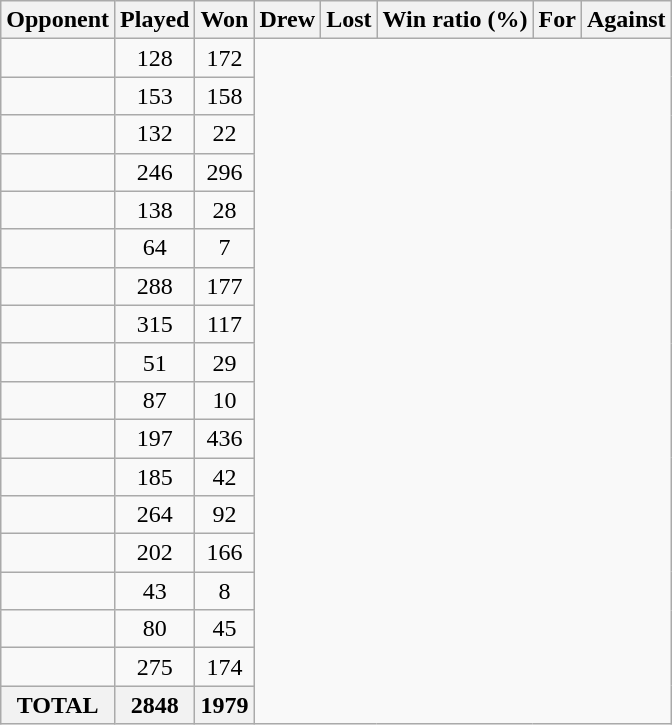<table class="wikitable sortable">
<tr>
<th>Opponent</th>
<th>Played</th>
<th>Won</th>
<th>Drew</th>
<th>Lost</th>
<th>Win ratio (%)</th>
<th>For</th>
<th>Against</th>
</tr>
<tr align=center>
<td align=left><br></td>
<td>128</td>
<td>172</td>
</tr>
<tr align=center>
<td align=left><br></td>
<td>153</td>
<td>158</td>
</tr>
<tr align=center>
<td align=left><br></td>
<td>132</td>
<td>22</td>
</tr>
<tr align=center>
<td align=left><br></td>
<td>246</td>
<td>296</td>
</tr>
<tr align=center>
<td align=left><br></td>
<td>138</td>
<td>28</td>
</tr>
<tr align=center>
<td align=left><br></td>
<td>64</td>
<td>7</td>
</tr>
<tr align=center>
<td align=left><br></td>
<td>288</td>
<td>177</td>
</tr>
<tr align=center>
<td align=left><br></td>
<td>315</td>
<td>117</td>
</tr>
<tr align=center>
<td align=left><br></td>
<td>51</td>
<td>29</td>
</tr>
<tr align=center>
<td align=left><br></td>
<td>87</td>
<td>10</td>
</tr>
<tr align=center>
<td align=left><br></td>
<td>197</td>
<td>436</td>
</tr>
<tr align=center>
<td align=left><br></td>
<td>185</td>
<td>42</td>
</tr>
<tr align=center>
<td align=left><br></td>
<td>264</td>
<td>92</td>
</tr>
<tr align=center>
<td align=left><br></td>
<td>202</td>
<td>166</td>
</tr>
<tr align=center>
<td align=left><br></td>
<td>43</td>
<td>8</td>
</tr>
<tr align=center>
<td align=left><br></td>
<td>80</td>
<td>45</td>
</tr>
<tr align=center>
<td align=left><br></td>
<td>275</td>
<td>174</td>
</tr>
<tr>
<th>TOTAL<br></th>
<th>2848</th>
<th>1979</th>
</tr>
</table>
